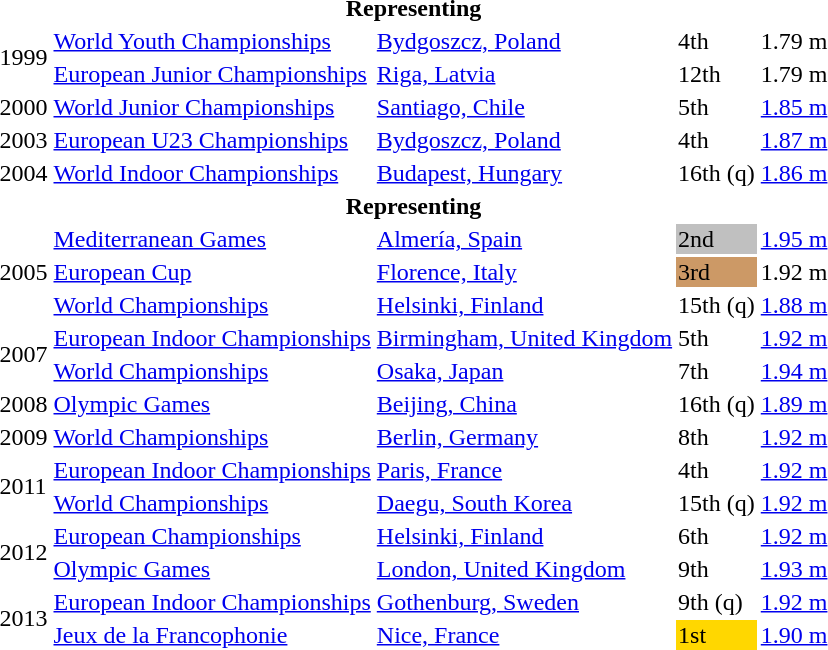<table>
<tr>
<th colspan="6">Representing </th>
</tr>
<tr>
<td rowspan=2>1999</td>
<td><a href='#'>World Youth Championships</a></td>
<td><a href='#'>Bydgoszcz, Poland</a></td>
<td>4th</td>
<td>1.79 m</td>
</tr>
<tr>
<td><a href='#'>European Junior Championships</a></td>
<td><a href='#'>Riga, Latvia</a></td>
<td>12th</td>
<td>1.79 m</td>
</tr>
<tr>
<td>2000</td>
<td><a href='#'>World Junior Championships</a></td>
<td><a href='#'>Santiago, Chile</a></td>
<td>5th</td>
<td><a href='#'>1.85 m</a></td>
</tr>
<tr>
<td>2003</td>
<td><a href='#'>European U23 Championships</a></td>
<td><a href='#'>Bydgoszcz, Poland</a></td>
<td>4th</td>
<td><a href='#'>1.87 m</a></td>
</tr>
<tr>
<td>2004</td>
<td><a href='#'>World Indoor Championships</a></td>
<td><a href='#'>Budapest, Hungary</a></td>
<td>16th (q)</td>
<td><a href='#'>1.86 m</a></td>
</tr>
<tr>
<th colspan="6">Representing </th>
</tr>
<tr>
<td rowspan=3>2005</td>
<td><a href='#'>Mediterranean Games</a></td>
<td><a href='#'>Almería, Spain</a></td>
<td bgcolor=silver>2nd</td>
<td><a href='#'>1.95 m</a></td>
</tr>
<tr>
<td><a href='#'>European Cup</a></td>
<td><a href='#'>Florence, Italy</a></td>
<td bgcolor=cc9966>3rd</td>
<td>1.92 m</td>
</tr>
<tr>
<td><a href='#'>World Championships</a></td>
<td><a href='#'>Helsinki, Finland</a></td>
<td>15th (q)</td>
<td><a href='#'>1.88 m</a></td>
</tr>
<tr>
<td rowspan=2>2007</td>
<td><a href='#'>European Indoor Championships</a></td>
<td><a href='#'>Birmingham, United Kingdom</a></td>
<td>5th</td>
<td><a href='#'>1.92 m</a></td>
</tr>
<tr>
<td><a href='#'>World Championships</a></td>
<td><a href='#'>Osaka, Japan</a></td>
<td>7th</td>
<td><a href='#'>1.94 m</a></td>
</tr>
<tr>
<td>2008</td>
<td><a href='#'>Olympic Games</a></td>
<td><a href='#'>Beijing, China</a></td>
<td>16th (q)</td>
<td><a href='#'>1.89 m</a></td>
</tr>
<tr>
<td>2009</td>
<td><a href='#'>World Championships</a></td>
<td><a href='#'>Berlin, Germany</a></td>
<td>8th</td>
<td><a href='#'>1.92 m</a></td>
</tr>
<tr>
<td rowspan=2>2011</td>
<td><a href='#'>European Indoor Championships</a></td>
<td><a href='#'>Paris, France</a></td>
<td>4th</td>
<td><a href='#'>1.92 m</a></td>
</tr>
<tr>
<td><a href='#'>World Championships</a></td>
<td><a href='#'>Daegu, South Korea</a></td>
<td>15th (q)</td>
<td><a href='#'>1.92 m</a></td>
</tr>
<tr>
<td rowspan=2>2012</td>
<td><a href='#'>European Championships</a></td>
<td><a href='#'>Helsinki, Finland</a></td>
<td>6th</td>
<td><a href='#'>1.92 m</a></td>
</tr>
<tr>
<td><a href='#'>Olympic Games</a></td>
<td><a href='#'>London, United Kingdom</a></td>
<td>9th</td>
<td><a href='#'>1.93 m</a></td>
</tr>
<tr>
<td rowspan=2>2013</td>
<td><a href='#'>European Indoor Championships</a></td>
<td><a href='#'>Gothenburg, Sweden</a></td>
<td>9th (q)</td>
<td><a href='#'>1.92 m</a></td>
</tr>
<tr>
<td><a href='#'>Jeux de la Francophonie</a></td>
<td><a href='#'>Nice, France</a></td>
<td bgcolor=gold>1st</td>
<td><a href='#'>1.90 m</a></td>
</tr>
</table>
